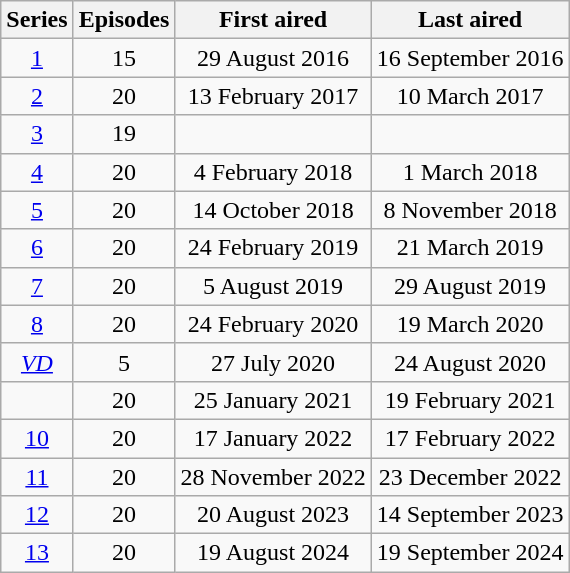<table class="wikitable" style="text-align:center">
<tr>
<th>Series</th>
<th>Episodes</th>
<th>First aired</th>
<th>Last aired</th>
</tr>
<tr>
<td><a href='#'>1</a></td>
<td>15</td>
<td>29 August 2016</td>
<td>16 September 2016</td>
</tr>
<tr>
<td><a href='#'>2</a></td>
<td>20</td>
<td>13 February 2017</td>
<td>10 March 2017</td>
</tr>
<tr>
<td><a href='#'>3</a></td>
<td>19</td>
<td></td>
<td></td>
</tr>
<tr>
<td><a href='#'>4</a></td>
<td>20</td>
<td>4 February 2018</td>
<td>1 March 2018</td>
</tr>
<tr>
<td><a href='#'>5</a></td>
<td>20</td>
<td>14 October 2018</td>
<td>8 November 2018</td>
</tr>
<tr>
<td><a href='#'>6</a></td>
<td>20</td>
<td>24 February 2019</td>
<td>21 March 2019</td>
</tr>
<tr>
<td><a href='#'>7</a></td>
<td>20</td>
<td>5 August 2019</td>
<td>29 August 2019</td>
</tr>
<tr>
<td><a href='#'>8</a></td>
<td>20</td>
<td>24 February 2020</td>
<td>19 March 2020</td>
</tr>
<tr>
<td><a href='#'><em>VD</em></a></td>
<td>5</td>
<td>27 July 2020</td>
<td>24 August 2020</td>
</tr>
<tr>
<td></td>
<td>20</td>
<td>25 January 2021</td>
<td>19 February 2021</td>
</tr>
<tr>
<td><a href='#'>10</a></td>
<td>20</td>
<td>17 January 2022</td>
<td>17 February 2022</td>
</tr>
<tr>
<td><a href='#'>11</a></td>
<td>20</td>
<td>28 November 2022</td>
<td>23 December 2022</td>
</tr>
<tr>
<td><a href='#'>12</a></td>
<td>20</td>
<td>20 August 2023</td>
<td>14 September 2023</td>
</tr>
<tr>
<td><a href='#'>13</a></td>
<td>20</td>
<td>19 August 2024</td>
<td>19 September 2024</td>
</tr>
</table>
